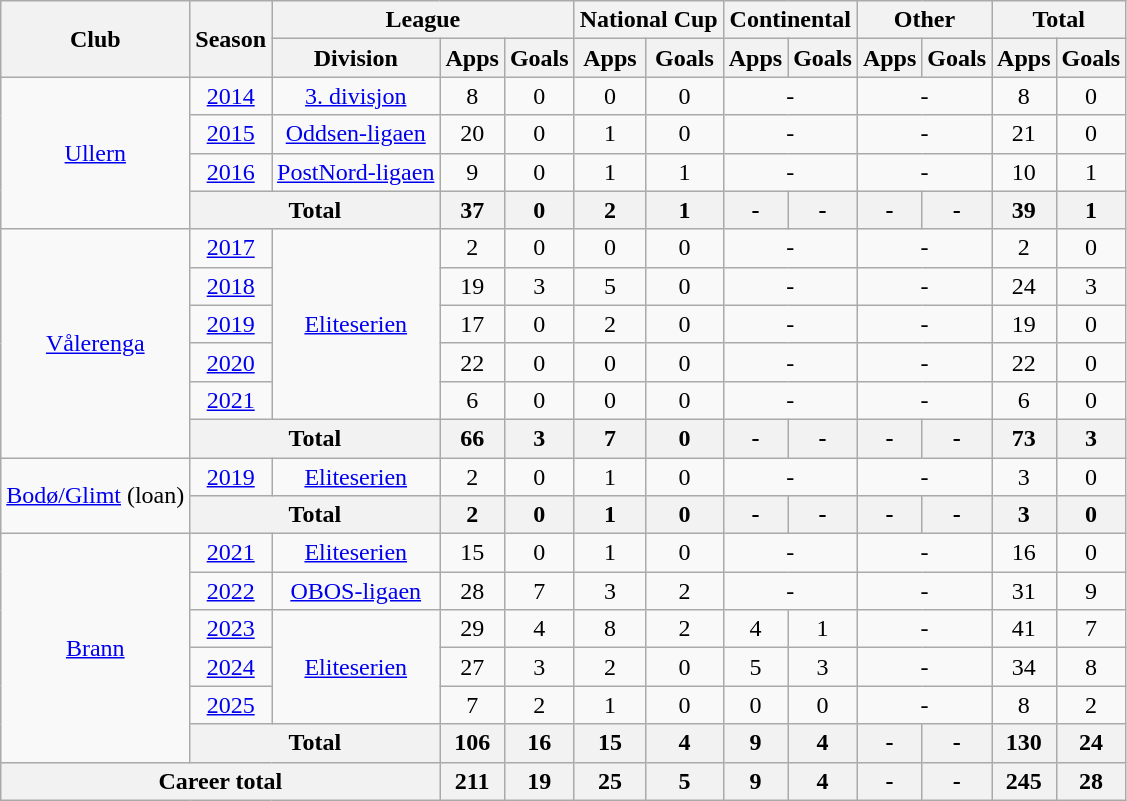<table class="wikitable" style="text-align: center;">
<tr>
<th rowspan="2">Club</th>
<th rowspan="2">Season</th>
<th colspan="3">League</th>
<th colspan="2">National Cup</th>
<th colspan="2">Continental</th>
<th colspan="2">Other</th>
<th colspan="2">Total</th>
</tr>
<tr>
<th>Division</th>
<th>Apps</th>
<th>Goals</th>
<th>Apps</th>
<th>Goals</th>
<th>Apps</th>
<th>Goals</th>
<th>Apps</th>
<th>Goals</th>
<th>Apps</th>
<th>Goals</th>
</tr>
<tr>
<td rowspan="4"><a href='#'>Ullern</a></td>
<td><a href='#'>2014</a></td>
<td rowspan="1"><a href='#'>3. divisjon</a></td>
<td>8</td>
<td>0</td>
<td>0</td>
<td>0</td>
<td colspan="2">-</td>
<td colspan="2">-</td>
<td>8</td>
<td>0</td>
</tr>
<tr>
<td><a href='#'>2015</a></td>
<td rowspan="1"><a href='#'>Oddsen-ligaen</a></td>
<td>20</td>
<td>0</td>
<td>1</td>
<td>0</td>
<td colspan="2">-</td>
<td colspan="2">-</td>
<td>21</td>
<td>0</td>
</tr>
<tr>
<td><a href='#'>2016</a></td>
<td rowspan="1"><a href='#'>PostNord-ligaen</a></td>
<td>9</td>
<td>0</td>
<td>1</td>
<td>1</td>
<td colspan="2">-</td>
<td colspan="2">-</td>
<td>10</td>
<td>1</td>
</tr>
<tr>
<th colspan="2">Total</th>
<th>37</th>
<th>0</th>
<th>2</th>
<th>1</th>
<th>-</th>
<th>-</th>
<th>-</th>
<th>-</th>
<th>39</th>
<th>1</th>
</tr>
<tr>
<td rowspan="6"><a href='#'>Vålerenga</a></td>
<td><a href='#'>2017</a></td>
<td rowspan="5"><a href='#'>Eliteserien</a></td>
<td>2</td>
<td>0</td>
<td>0</td>
<td>0</td>
<td colspan="2">-</td>
<td colspan="2">-</td>
<td>2</td>
<td>0</td>
</tr>
<tr>
<td><a href='#'>2018</a></td>
<td>19</td>
<td>3</td>
<td>5</td>
<td>0</td>
<td colspan="2">-</td>
<td colspan="2">-</td>
<td>24</td>
<td>3</td>
</tr>
<tr>
<td><a href='#'>2019</a></td>
<td>17</td>
<td>0</td>
<td>2</td>
<td>0</td>
<td colspan="2">-</td>
<td colspan="2">-</td>
<td>19</td>
<td>0</td>
</tr>
<tr>
<td><a href='#'>2020</a></td>
<td>22</td>
<td>0</td>
<td>0</td>
<td>0</td>
<td colspan="2">-</td>
<td colspan="2">-</td>
<td>22</td>
<td>0</td>
</tr>
<tr>
<td><a href='#'>2021</a></td>
<td>6</td>
<td>0</td>
<td>0</td>
<td>0</td>
<td colspan="2">-</td>
<td colspan="2">-</td>
<td>6</td>
<td>0</td>
</tr>
<tr>
<th colspan="2">Total</th>
<th>66</th>
<th>3</th>
<th>7</th>
<th>0</th>
<th>-</th>
<th>-</th>
<th>-</th>
<th>-</th>
<th>73</th>
<th>3</th>
</tr>
<tr>
<td rowspan="2"><a href='#'>Bodø/Glimt</a> (loan)</td>
<td><a href='#'>2019</a></td>
<td rowspan="1"><a href='#'>Eliteserien</a></td>
<td>2</td>
<td>0</td>
<td>1</td>
<td>0</td>
<td colspan="2">-</td>
<td colspan="2">-</td>
<td>3</td>
<td>0</td>
</tr>
<tr>
<th colspan="2">Total</th>
<th>2</th>
<th>0</th>
<th>1</th>
<th>0</th>
<th>-</th>
<th>-</th>
<th>-</th>
<th>-</th>
<th>3</th>
<th>0</th>
</tr>
<tr>
<td rowspan="6"><a href='#'>Brann</a></td>
<td><a href='#'>2021</a></td>
<td rowspan="1"><a href='#'>Eliteserien</a></td>
<td>15</td>
<td>0</td>
<td>1</td>
<td>0</td>
<td colspan="2">-</td>
<td colspan="2">-</td>
<td>16</td>
<td>0</td>
</tr>
<tr>
<td><a href='#'>2022</a></td>
<td rowspan="1"><a href='#'>OBOS-ligaen</a></td>
<td>28</td>
<td>7</td>
<td>3</td>
<td>2</td>
<td colspan="2">-</td>
<td colspan="2">-</td>
<td>31</td>
<td>9</td>
</tr>
<tr>
<td><a href='#'>2023</a></td>
<td rowspan="3"><a href='#'>Eliteserien</a></td>
<td>29</td>
<td>4</td>
<td>8</td>
<td>2</td>
<td>4</td>
<td>1</td>
<td colspan="2">-</td>
<td>41</td>
<td>7</td>
</tr>
<tr>
<td><a href='#'>2024</a></td>
<td>27</td>
<td>3</td>
<td>2</td>
<td>0</td>
<td>5</td>
<td>3</td>
<td colspan="2">-</td>
<td>34</td>
<td>8</td>
</tr>
<tr>
<td><a href='#'>2025</a></td>
<td>7</td>
<td>2</td>
<td>1</td>
<td>0</td>
<td>0</td>
<td>0</td>
<td colspan="2">-</td>
<td>8</td>
<td>2</td>
</tr>
<tr>
<th colspan="2">Total</th>
<th>106</th>
<th>16</th>
<th>15</th>
<th>4</th>
<th>9</th>
<th>4</th>
<th>-</th>
<th>-</th>
<th>130</th>
<th>24</th>
</tr>
<tr>
<th colspan="3">Career total</th>
<th>211</th>
<th>19</th>
<th>25</th>
<th>5</th>
<th>9</th>
<th>4</th>
<th>-</th>
<th>-</th>
<th>245</th>
<th>28</th>
</tr>
</table>
